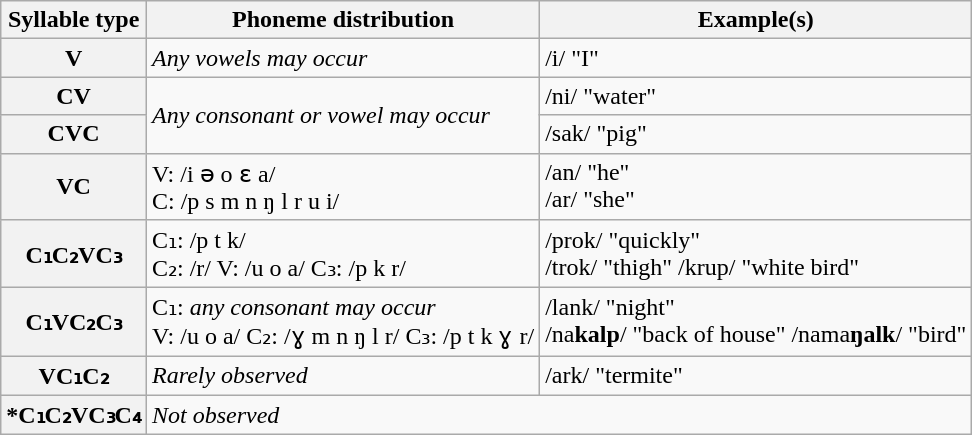<table class="wikitable">
<tr>
<th>Syllable type</th>
<th>Phoneme distribution</th>
<th>Example(s)</th>
</tr>
<tr>
<th>V</th>
<td><em>Any vowels may occur</em></td>
<td>/i/ "I"</td>
</tr>
<tr>
<th>CV</th>
<td rowspan="2"><em>Any consonant or vowel may occur</em></td>
<td>/ni/ "water"</td>
</tr>
<tr>
<th>CVC</th>
<td>/sak/ "pig"</td>
</tr>
<tr>
<th>VC</th>
<td>V: /i ə o ɛ a/<br>C: /p s m n ŋ l r u i/</td>
<td>/an/ "he"<br>/ar/ "she"</td>
</tr>
<tr>
<th>C₁C₂VC₃</th>
<td>C₁: /p t k/<br>C₂: /r/
V: /u o a/
C₃: /p k r/</td>
<td>/prok/ "quickly"<br>/trok/ "thigh"
/krup/ "white bird"</td>
</tr>
<tr>
<th>C₁VC₂C₃</th>
<td>C₁: <em>any consonant may occur</em><br>V: /u o a/
C₂: /ɣ m n ŋ l r/
C₃: /p t k ɣ r/</td>
<td>/lank/ "night"<br>/na<strong>kalp</strong>/ "back of house"
/nama<strong>ŋalk</strong>/ "bird"</td>
</tr>
<tr>
<th>VC₁C₂</th>
<td><em>Rarely observed</em></td>
<td>/ark/ "termite"</td>
</tr>
<tr>
<th>*C₁C₂VC₃C₄</th>
<td colspan="2"><em>Not observed</em></td>
</tr>
</table>
